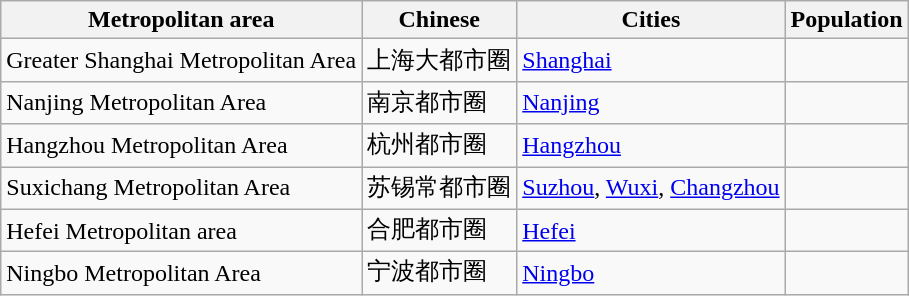<table class="wikitable sortable">
<tr>
<th>Metropolitan area</th>
<th>Chinese</th>
<th>Cities</th>
<th>Population</th>
</tr>
<tr>
<td>Greater Shanghai Metropolitan Area</td>
<td>上海大都市圈</td>
<td><a href='#'>Shanghai</a></td>
<td></td>
</tr>
<tr>
<td>Nanjing Metropolitan Area</td>
<td>南京都市圈</td>
<td><a href='#'>Nanjing</a></td>
<td></td>
</tr>
<tr>
<td>Hangzhou Metropolitan Area</td>
<td>杭州都市圈</td>
<td><a href='#'>Hangzhou</a></td>
<td></td>
</tr>
<tr>
<td>Suxichang Metropolitan Area</td>
<td>苏锡常都市圈</td>
<td><a href='#'>Suzhou</a>, <a href='#'>Wuxi</a>, <a href='#'>Changzhou</a></td>
<td></td>
</tr>
<tr>
<td>Hefei Metropolitan area</td>
<td>合肥都市圈</td>
<td><a href='#'>Hefei</a></td>
<td></td>
</tr>
<tr>
<td>Ningbo Metropolitan Area</td>
<td>宁波都市圈</td>
<td><a href='#'>Ningbo</a></td>
<td></td>
</tr>
</table>
